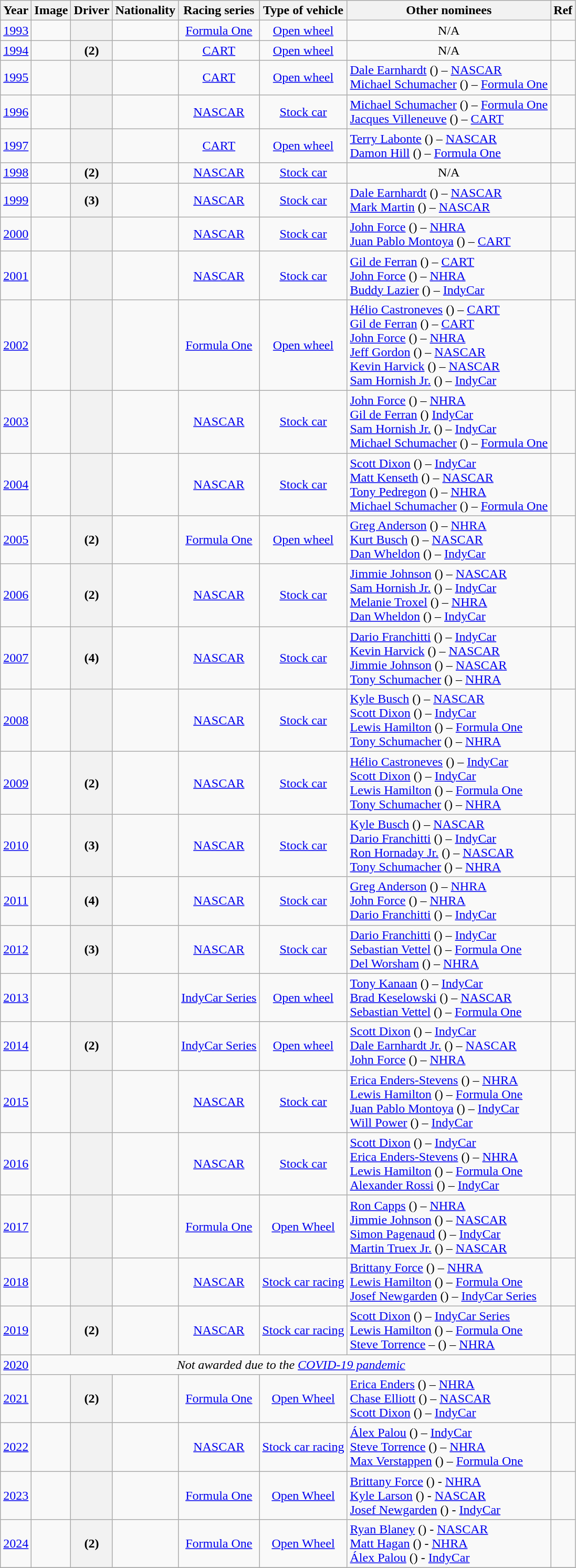<table class="sortable wikitable plainrowheaders" style="text-align:center">
<tr style="white-space: nowrap;">
<th scope="col">Year</th>
<th scope="col" class="unsortable">Image</th>
<th scope="col">Driver</th>
<th scope="col">Nationality</th>
<th scope="col">Racing series</th>
<th scope="col">Type of vehicle</th>
<th scope="col" class="unsortable">Other nominees</th>
<th scope="col" class="unsortable">Ref</th>
</tr>
<tr>
<td><a href='#'>1993</a></td>
<td></td>
<th scope="row"></th>
<td></td>
<td><a href='#'>Formula One</a></td>
<td><a href='#'>Open wheel</a></td>
<td>N/A</td>
<td></td>
</tr>
<tr>
<td><a href='#'>1994</a></td>
<td></td>
<th scope="row"> (2)</th>
<td></td>
<td><a href='#'>CART</a></td>
<td><a href='#'>Open wheel</a></td>
<td>N/A</td>
<td></td>
</tr>
<tr>
<td><a href='#'>1995</a></td>
<td></td>
<th scope="row"></th>
<td></td>
<td><a href='#'>CART</a></td>
<td><a href='#'>Open wheel</a></td>
<td align=left><a href='#'>Dale Earnhardt</a> () – <a href='#'>NASCAR</a><br><a href='#'>Michael Schumacher</a> () – <a href='#'>Formula One</a></td>
<td></td>
</tr>
<tr>
<td><a href='#'>1996</a></td>
<td></td>
<th scope="row"></th>
<td></td>
<td><a href='#'>NASCAR</a></td>
<td><a href='#'>Stock car</a></td>
<td align=left><a href='#'>Michael Schumacher</a> () – <a href='#'>Formula One</a><br><a href='#'>Jacques Villeneuve</a> () – <a href='#'>CART</a></td>
<td></td>
</tr>
<tr>
<td><a href='#'>1997</a></td>
<td></td>
<th scope="row"></th>
<td></td>
<td><a href='#'>CART</a></td>
<td><a href='#'>Open wheel</a></td>
<td align=left><a href='#'>Terry Labonte</a> () – <a href='#'>NASCAR</a><br><a href='#'>Damon Hill</a> () – <a href='#'>Formula One</a></td>
<td></td>
</tr>
<tr>
<td><a href='#'>1998</a></td>
<td></td>
<th scope="row"> (2)</th>
<td></td>
<td><a href='#'>NASCAR</a></td>
<td><a href='#'>Stock car</a></td>
<td>N/A</td>
<td></td>
</tr>
<tr>
<td><a href='#'>1999</a></td>
<td></td>
<th scope="row"> (3)</th>
<td></td>
<td><a href='#'>NASCAR</a></td>
<td><a href='#'>Stock car</a></td>
<td align=left><a href='#'>Dale Earnhardt</a> () – <a href='#'>NASCAR</a><br><a href='#'>Mark Martin</a> () – <a href='#'>NASCAR</a></td>
<td></td>
</tr>
<tr>
<td><a href='#'>2000</a></td>
<td></td>
<th scope="row"></th>
<td></td>
<td><a href='#'>NASCAR</a></td>
<td><a href='#'>Stock car</a></td>
<td align=left><a href='#'>John Force</a> () – <a href='#'>NHRA</a><br><a href='#'>Juan Pablo Montoya</a> () – <a href='#'>CART</a></td>
<td></td>
</tr>
<tr>
<td><a href='#'>2001</a></td>
<td></td>
<th scope="row"></th>
<td></td>
<td><a href='#'>NASCAR</a></td>
<td><a href='#'>Stock car</a></td>
<td align=left><a href='#'>Gil de Ferran</a> () – <a href='#'>CART</a><br><a href='#'>John Force</a> () – <a href='#'>NHRA</a><br><a href='#'>Buddy Lazier</a> () – <a href='#'>IndyCar</a></td>
<td></td>
</tr>
<tr>
<td><a href='#'>2002</a></td>
<td></td>
<th scope="row"></th>
<td></td>
<td><a href='#'>Formula One</a></td>
<td><a href='#'>Open wheel</a></td>
<td align=left><a href='#'>Hélio Castroneves</a> () – <a href='#'>CART</a><br><a href='#'>Gil de Ferran</a> () – <a href='#'>CART</a><br><a href='#'>John Force</a> () – <a href='#'>NHRA</a><br><a href='#'>Jeff Gordon</a> () – <a href='#'>NASCAR</a> <br><a href='#'>Kevin Harvick</a> () – <a href='#'>NASCAR</a><br><a href='#'>Sam Hornish Jr.</a> () – <a href='#'>IndyCar</a></td>
<td></td>
</tr>
<tr>
<td><a href='#'>2003</a></td>
<td></td>
<th scope="row"></th>
<td></td>
<td><a href='#'>NASCAR</a></td>
<td><a href='#'>Stock car</a></td>
<td align=left><a href='#'>John Force</a> () – <a href='#'>NHRA</a><br><a href='#'>Gil de Ferran</a> () <a href='#'>IndyCar</a><br><a href='#'>Sam Hornish Jr.</a> () – <a href='#'>IndyCar</a><br><a href='#'>Michael Schumacher</a> () – <a href='#'>Formula One</a></td>
<td></td>
</tr>
<tr>
<td><a href='#'>2004</a></td>
<td></td>
<th scope="row"></th>
<td></td>
<td><a href='#'>NASCAR</a></td>
<td><a href='#'>Stock car</a></td>
<td align=left><a href='#'>Scott Dixon</a> () – <a href='#'>IndyCar</a><br><a href='#'>Matt Kenseth</a> () – <a href='#'>NASCAR</a><br><a href='#'>Tony Pedregon</a> () – <a href='#'>NHRA</a><br><a href='#'>Michael Schumacher</a> () – <a href='#'>Formula One</a></td>
<td></td>
</tr>
<tr>
<td><a href='#'>2005</a></td>
<td></td>
<th scope="row"> (2)</th>
<td></td>
<td><a href='#'>Formula One</a></td>
<td><a href='#'>Open wheel</a></td>
<td align=left><a href='#'>Greg Anderson</a> () – <a href='#'>NHRA</a><br><a href='#'>Kurt Busch</a> () – <a href='#'>NASCAR</a><br><a href='#'>Dan Wheldon</a> () – <a href='#'>IndyCar</a></td>
<td></td>
</tr>
<tr>
<td><a href='#'>2006</a></td>
<td></td>
<th scope="row"> (2)</th>
<td></td>
<td><a href='#'>NASCAR</a></td>
<td><a href='#'>Stock car</a></td>
<td align=left><a href='#'>Jimmie Johnson</a> () – <a href='#'>NASCAR</a><br><a href='#'>Sam Hornish Jr.</a> () – <a href='#'>IndyCar</a><br><a href='#'>Melanie Troxel</a> () – <a href='#'>NHRA</a><br><a href='#'>Dan Wheldon</a> () – <a href='#'>IndyCar</a></td>
<td></td>
</tr>
<tr>
<td><a href='#'>2007</a></td>
<td></td>
<th scope="row"> (4)</th>
<td></td>
<td><a href='#'>NASCAR</a></td>
<td><a href='#'>Stock car</a></td>
<td align=left><a href='#'>Dario Franchitti</a> () – <a href='#'>IndyCar</a><br><a href='#'>Kevin Harvick</a> () – <a href='#'>NASCAR</a><br><a href='#'>Jimmie Johnson</a> () – <a href='#'>NASCAR</a><br><a href='#'>Tony Schumacher</a> () – <a href='#'>NHRA</a></td>
<td></td>
</tr>
<tr>
<td><a href='#'>2008</a></td>
<td></td>
<th scope="row"></th>
<td></td>
<td><a href='#'>NASCAR</a></td>
<td><a href='#'>Stock car</a></td>
<td align=left><a href='#'>Kyle Busch</a> () – <a href='#'>NASCAR</a><br><a href='#'>Scott Dixon</a> () – <a href='#'>IndyCar</a><br><a href='#'>Lewis Hamilton</a> () – <a href='#'>Formula One</a><br><a href='#'>Tony Schumacher</a> () – <a href='#'>NHRA</a></td>
<td></td>
</tr>
<tr>
<td><a href='#'>2009</a></td>
<td></td>
<th scope="row"> (2)</th>
<td></td>
<td><a href='#'>NASCAR</a></td>
<td><a href='#'>Stock car</a></td>
<td align=left><a href='#'>Hélio Castroneves</a> () – <a href='#'>IndyCar</a><br><a href='#'>Scott Dixon</a> () – <a href='#'>IndyCar</a><br><a href='#'>Lewis Hamilton</a> () – <a href='#'>Formula One</a><br><a href='#'>Tony Schumacher</a> () – <a href='#'>NHRA</a></td>
<td></td>
</tr>
<tr>
<td><a href='#'>2010</a></td>
<td></td>
<th scope="row"> (3)</th>
<td></td>
<td><a href='#'>NASCAR</a></td>
<td><a href='#'>Stock car</a></td>
<td align=left><a href='#'>Kyle Busch</a> () – <a href='#'>NASCAR</a><br><a href='#'>Dario Franchitti</a> () – <a href='#'>IndyCar</a><br><a href='#'>Ron Hornaday Jr.</a> () – <a href='#'>NASCAR</a><br><a href='#'>Tony Schumacher</a> () – <a href='#'>NHRA</a></td>
<td></td>
</tr>
<tr>
<td><a href='#'>2011</a></td>
<td></td>
<th scope="row"> (4)</th>
<td></td>
<td><a href='#'>NASCAR</a></td>
<td><a href='#'>Stock car</a></td>
<td align=left><a href='#'>Greg Anderson</a> () – <a href='#'>NHRA</a><br><a href='#'>John Force</a> () – <a href='#'>NHRA</a><br><a href='#'>Dario Franchitti</a> () – <a href='#'>IndyCar</a></td>
<td></td>
</tr>
<tr>
<td><a href='#'>2012</a></td>
<td></td>
<th scope="row"> (3)</th>
<td></td>
<td><a href='#'>NASCAR</a></td>
<td><a href='#'>Stock car</a></td>
<td align=left><a href='#'>Dario Franchitti</a> () – <a href='#'>IndyCar</a><br><a href='#'>Sebastian Vettel</a> () – <a href='#'>Formula One</a><br><a href='#'>Del Worsham</a> () – <a href='#'>NHRA</a></td>
<td></td>
</tr>
<tr>
<td><a href='#'>2013</a></td>
<td></td>
<th scope="row"></th>
<td></td>
<td><a href='#'>IndyCar Series</a></td>
<td><a href='#'>Open wheel</a></td>
<td align=left><a href='#'>Tony Kanaan</a> () – <a href='#'>IndyCar</a><br><a href='#'>Brad Keselowski</a> () – <a href='#'>NASCAR</a><br><a href='#'>Sebastian Vettel</a> () – <a href='#'>Formula One</a></td>
<td></td>
</tr>
<tr>
<td><a href='#'>2014</a></td>
<td></td>
<th scope="row"> (2)</th>
<td></td>
<td><a href='#'>IndyCar Series</a></td>
<td><a href='#'>Open wheel</a></td>
<td align=left><a href='#'>Scott Dixon</a> () – <a href='#'>IndyCar</a><br><a href='#'>Dale Earnhardt Jr.</a> () – <a href='#'>NASCAR</a><br><a href='#'>John Force</a> () – <a href='#'>NHRA</a></td>
<td></td>
</tr>
<tr>
<td><a href='#'>2015</a></td>
<td></td>
<th scope="row"></th>
<td></td>
<td><a href='#'>NASCAR</a></td>
<td><a href='#'>Stock car</a></td>
<td align=left><a href='#'>Erica Enders-Stevens</a> () – <a href='#'>NHRA</a><br><a href='#'>Lewis Hamilton</a> () – <a href='#'>Formula One</a><br><a href='#'>Juan Pablo Montoya</a> () – <a href='#'>IndyCar</a><br><a href='#'>Will Power</a> () – <a href='#'>IndyCar</a></td>
<td></td>
</tr>
<tr>
<td><a href='#'>2016</a></td>
<td></td>
<th scope="row"></th>
<td></td>
<td><a href='#'>NASCAR</a></td>
<td><a href='#'>Stock car</a></td>
<td align=left><a href='#'>Scott Dixon</a> () – <a href='#'>IndyCar</a><br><a href='#'>Erica Enders-Stevens</a> () – <a href='#'>NHRA</a><br><a href='#'>Lewis Hamilton</a> () – <a href='#'>Formula One</a><br><a href='#'>Alexander Rossi</a> () – <a href='#'>IndyCar</a></td>
<td></td>
</tr>
<tr>
<td><a href='#'>2017</a></td>
<td></td>
<th scope="row"></th>
<td></td>
<td><a href='#'>Formula One</a></td>
<td><a href='#'>Open Wheel</a></td>
<td align=left><a href='#'>Ron Capps</a> () – <a href='#'>NHRA</a><br><a href='#'>Jimmie Johnson</a> () – <a href='#'>NASCAR</a><br><a href='#'>Simon Pagenaud</a> () – <a href='#'>IndyCar</a><br><a href='#'>Martin Truex Jr.</a> () – <a href='#'>NASCAR</a></td>
<td></td>
</tr>
<tr>
<td><a href='#'>2018</a></td>
<td></td>
<th scope="row"></th>
<td></td>
<td><a href='#'>NASCAR</a></td>
<td><a href='#'>Stock car racing</a></td>
<td align=left><a href='#'>Brittany Force</a> () – <a href='#'>NHRA</a><br><a href='#'>Lewis Hamilton</a> () – <a href='#'>Formula One</a><br><a href='#'>Josef Newgarden</a> () – <a href='#'>IndyCar Series</a></td>
<td></td>
</tr>
<tr>
<td><a href='#'>2019</a></td>
<td></td>
<th scope="row"> (2)</th>
<td></td>
<td><a href='#'>NASCAR</a></td>
<td><a href='#'>Stock car racing</a></td>
<td align=left><a href='#'>Scott Dixon</a> () – <a href='#'>IndyCar Series</a><br><a href='#'>Lewis Hamilton</a> () – <a href='#'>Formula One</a><br><a href='#'>Steve Torrence</a> – () – <a href='#'>NHRA</a></td>
<td></td>
</tr>
<tr>
<td><a href='#'>2020</a></td>
<td colspan=6 align=center><em>Not awarded due to the <a href='#'>COVID-19 pandemic</a></em></td>
<td></td>
</tr>
<tr>
<td><a href='#'>2021</a></td>
<td></td>
<th scope="row"> (2)</th>
<td></td>
<td><a href='#'>Formula One</a></td>
<td><a href='#'>Open Wheel</a></td>
<td align=left><a href='#'>Erica Enders</a> () – <a href='#'>NHRA</a><br><a href='#'>Chase Elliott</a> () – <a href='#'>NASCAR</a><br><a href='#'>Scott Dixon</a> () – <a href='#'>IndyCar</a></td>
<td></td>
</tr>
<tr>
<td><a href='#'>2022</a></td>
<td></td>
<th scope="row"></th>
<td></td>
<td><a href='#'>NASCAR</a></td>
<td><a href='#'>Stock car racing</a></td>
<td align=left><a href='#'>Álex Palou</a> () – <a href='#'>IndyCar</a><br><a href='#'>Steve Torrence</a> () – <a href='#'>NHRA</a><br><a href='#'>Max Verstappen</a> () – <a href='#'>Formula One</a></td>
<td></td>
</tr>
<tr>
<td><a href='#'>2023</a></td>
<td></td>
<th scope="row"></th>
<td></td>
<td><a href='#'>Formula One</a></td>
<td><a href='#'>Open Wheel</a></td>
<td align=left><a href='#'>Brittany Force</a> () - <a href='#'>NHRA</a><br><a href='#'>Kyle Larson</a> () - <a href='#'>NASCAR</a><br><a href='#'>Josef Newgarden</a> () - <a href='#'>IndyCar</a></td>
<td></td>
</tr>
<tr>
<td><a href='#'>2024</a></td>
<td></td>
<th scope="row"> (2)</th>
<td></td>
<td><a href='#'>Formula One</a></td>
<td><a href='#'>Open Wheel</a></td>
<td align=left><a href='#'>Ryan Blaney</a> () - <a href='#'>NASCAR</a><br><a href='#'>Matt Hagan</a> () - <a href='#'>NHRA</a><br><a href='#'>Álex Palou</a> () - <a href='#'>IndyCar</a></td>
<td></td>
</tr>
<tr>
</tr>
</table>
